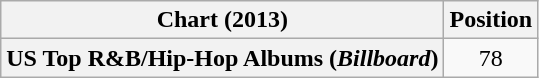<table class="wikitable sortable plainrowheaders">
<tr>
<th scope="col">Chart (2013)</th>
<th scope="col">Position</th>
</tr>
<tr>
<th scope="row">US Top R&B/Hip-Hop Albums (<em>Billboard</em>)</th>
<td align="center">78</td>
</tr>
</table>
